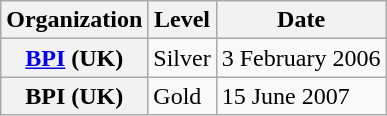<table class="wikitable plainrowheaders">
<tr>
<th scope="col">Organization</th>
<th scope="col">Level</th>
<th scope="col">Date</th>
</tr>
<tr>
<th scope="row"><a href='#'>BPI</a> (UK)</th>
<td align="left">Silver</td>
<td align="left">3 February 2006</td>
</tr>
<tr>
<th scope="row">BPI (UK)</th>
<td align="left">Gold</td>
<td align="left">15 June 2007</td>
</tr>
</table>
